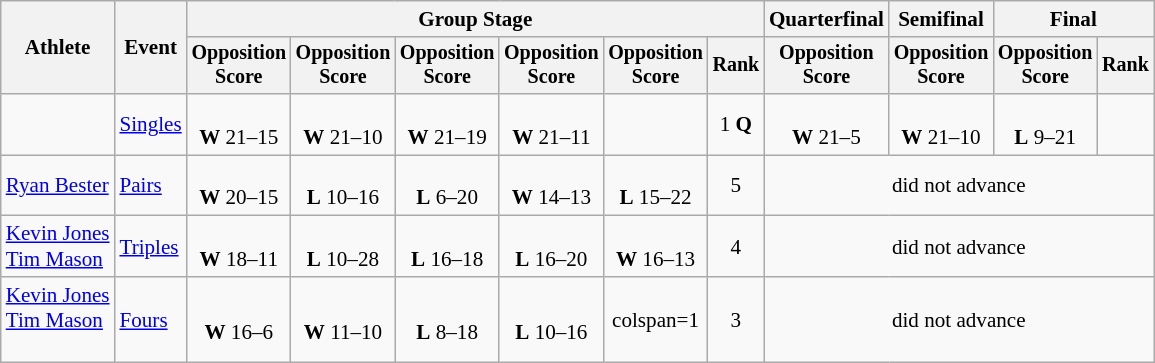<table class="wikitable" style="font-size:88%">
<tr>
<th rowspan=2>Athlete</th>
<th rowspan=2>Event</th>
<th colspan=6>Group Stage</th>
<th>Quarterfinal</th>
<th>Semifinal</th>
<th colspan=2>Final</th>
</tr>
<tr style="font-size:95%">
<th>Opposition<br>Score</th>
<th>Opposition<br>Score</th>
<th>Opposition<br>Score</th>
<th>Opposition<br>Score</th>
<th>Opposition<br>Score</th>
<th>Rank</th>
<th>Opposition<br>Score</th>
<th>Opposition<br>Score</th>
<th>Opposition<br>Score</th>
<th>Rank</th>
</tr>
<tr align=center>
<td align=left></td>
<td align=left><a href='#'>Singles</a></td>
<td><br><strong>W</strong> 21–15</td>
<td><br><strong>W</strong> 21–10</td>
<td><br><strong>W</strong> 21–19</td>
<td><br><strong>W</strong> 21–11</td>
<td></td>
<td>1 <strong>Q</strong></td>
<td><br><strong>W</strong> 21–5</td>
<td><br><strong>W</strong> 21–10</td>
<td><br><strong>L</strong> 9–21</td>
<td></td>
</tr>
<tr align=center>
<td align=left><a href='#'>Ryan Bester</a><br></td>
<td align=left><a href='#'>Pairs</a></td>
<td><br><strong>W</strong> 20–15</td>
<td><br><strong>L</strong> 10–16</td>
<td><br><strong>L</strong> 6–20</td>
<td><br><strong>W</strong> 14–13</td>
<td><br><strong>L</strong> 15–22</td>
<td>5</td>
<td colspan="4">did not advance</td>
</tr>
<tr align=center>
<td align=left><a href='#'>Kevin Jones</a><br><a href='#'>Tim Mason</a><br></td>
<td align=left><a href='#'>Triples</a></td>
<td><br><strong>W</strong> 18–11</td>
<td><br><strong>L</strong> 10–28</td>
<td><br><strong>L</strong> 16–18</td>
<td><br><strong>L</strong> 16–20</td>
<td><br><strong>W</strong> 16–13</td>
<td>4</td>
<td colspan="4">did not advance</td>
</tr>
<tr align=center>
<td align=left><a href='#'>Kevin Jones</a><br><a href='#'>Tim Mason</a><br><br></td>
<td align=left><a href='#'>Fours</a></td>
<td><br><strong>W</strong> 16–6</td>
<td><br><strong>W</strong> 11–10</td>
<td><br><strong>L</strong> 8–18</td>
<td><br><strong>L</strong> 10–16</td>
<td>colspan=1 </td>
<td>3</td>
<td colspan="4">did not advance</td>
</tr>
</table>
